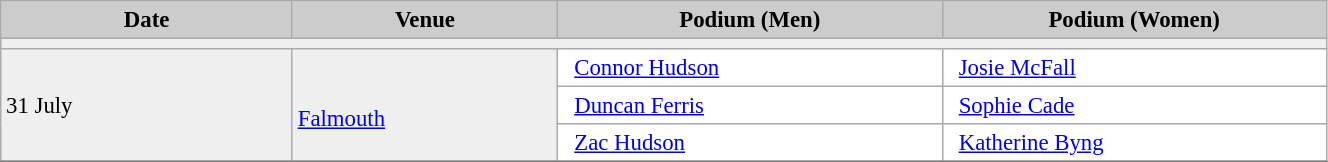<table class="wikitable" width=70% bgcolor="#f7f8ff" cellpadding="3" cellspacing="0" border="1" style="font-size: 95%; border: gray solid 1px; border-collapse: collapse;">
<tr bgcolor="#CCCCCC">
<td align="center"><strong>Date</strong></td>
<td width=20% align="center"><strong>Venue</strong></td>
<td width=29% align="center"><strong>Podium (Men)</strong></td>
<td width=29% align="center"><strong>Podium (Women)</strong></td>
</tr>
<tr bgcolor="#EFEFEF">
<td colspan=4></td>
</tr>
<tr bgcolor="#EFEFEF">
<td rowspan=3>31 July</td>
<td rowspan=3><br><a href='#'>Falmouth</a></td>
<td bgcolor="#ffffff">   <a href='#'>Connor Hudson</a></td>
<td bgcolor="#ffffff">   <a href='#'>Josie McFall</a></td>
</tr>
<tr>
<td bgcolor="#ffffff">   <a href='#'>Duncan Ferris</a></td>
<td bgcolor="#ffffff">   <a href='#'>Sophie Cade</a></td>
</tr>
<tr>
<td bgcolor="#ffffff">   <a href='#'>Zac Hudson</a></td>
<td bgcolor="#ffffff">   <a href='#'>Katherine Byng</a></td>
</tr>
<tr>
</tr>
</table>
